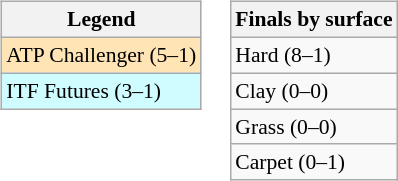<table>
<tr valign=top>
<td><br><table class=wikitable style=font-size:90%>
<tr>
<th>Legend</th>
</tr>
<tr bgcolor=moccasin>
<td>ATP Challenger (5–1)</td>
</tr>
<tr bgcolor=cffcff>
<td>ITF Futures (3–1)</td>
</tr>
</table>
</td>
<td><br><table class=wikitable style=font-size:90%>
<tr>
<th>Finals by surface</th>
</tr>
<tr>
<td>Hard (8–1)</td>
</tr>
<tr>
<td>Clay (0–0)</td>
</tr>
<tr>
<td>Grass (0–0)</td>
</tr>
<tr>
<td>Carpet (0–1)</td>
</tr>
</table>
</td>
</tr>
</table>
